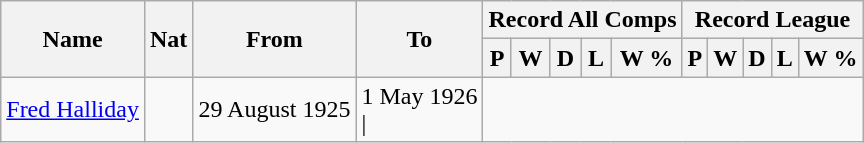<table class="wikitable" style="text-align: center">
<tr>
<th rowspan="2">Name</th>
<th rowspan="2">Nat</th>
<th rowspan="2">From</th>
<th rowspan="2">To</th>
<th colspan="5">Record All Comps</th>
<th colspan="5">Record League</th>
</tr>
<tr>
<th>P</th>
<th>W</th>
<th>D</th>
<th>L</th>
<th>W %</th>
<th>P</th>
<th>W</th>
<th>D</th>
<th>L</th>
<th>W %</th>
</tr>
<tr>
<td align=left><a href='#'>Fred Halliday</a></td>
<td></td>
<td align=left>29 August 1925</td>
<td align=left>1 May 1926<br>|</td>
</tr>
</table>
